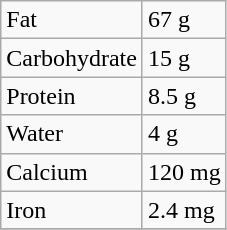<table class="wikitable sortable">
<tr class="hintergrundfarbe2">
<td>Fat</td>
<td>67 g</td>
</tr>
<tr class="hintergrundfarbe2">
<td>Carbohydrate</td>
<td>15 g</td>
</tr>
<tr class="hintergrundfarbe2">
<td>Protein</td>
<td>8.5 g</td>
</tr>
<tr class="hintergrundfarbe2">
<td>Water</td>
<td>4 g</td>
</tr>
<tr class="hintergrundfarbe2">
<td>Calcium</td>
<td>120 mg</td>
</tr>
<tr class="hintergrundfarbe2">
<td>Iron</td>
<td>2.4 mg</td>
</tr>
<tr>
</tr>
</table>
